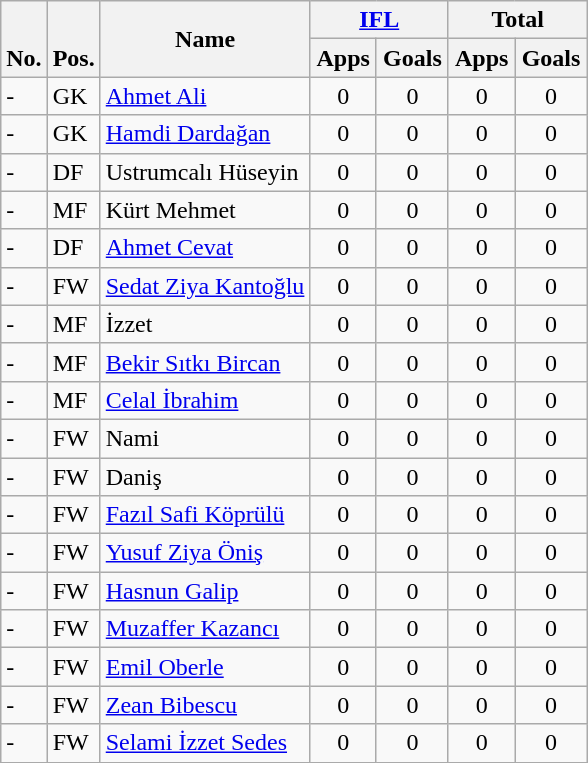<table class="wikitable" style="text-align:center">
<tr>
<th rowspan="2" valign="bottom">No.</th>
<th rowspan="2" valign="bottom">Pos.</th>
<th rowspan="2">Name</th>
<th colspan="2" width="85"><a href='#'>IFL</a></th>
<th colspan="2" width="85">Total</th>
</tr>
<tr>
<th>Apps</th>
<th>Goals</th>
<th>Apps</th>
<th>Goals</th>
</tr>
<tr>
<td align="left">-</td>
<td align="left">GK</td>
<td align="left"> <a href='#'>Ahmet Ali</a></td>
<td>0</td>
<td>0</td>
<td>0</td>
<td>0</td>
</tr>
<tr>
<td align="left">-</td>
<td align="left">GK</td>
<td align="left"> <a href='#'>Hamdi Dardağan</a></td>
<td>0</td>
<td>0</td>
<td>0</td>
<td>0</td>
</tr>
<tr>
<td align="left">-</td>
<td align="left">DF</td>
<td align="left"> Ustrumcalı Hüseyin</td>
<td>0</td>
<td>0</td>
<td>0</td>
<td>0</td>
</tr>
<tr>
<td align="left">-</td>
<td align="left">MF</td>
<td align="left"> Kürt Mehmet</td>
<td>0</td>
<td>0</td>
<td>0</td>
<td>0</td>
</tr>
<tr>
<td align="left">-</td>
<td align="left">DF</td>
<td align="left"> <a href='#'>Ahmet Cevat</a></td>
<td>0</td>
<td>0</td>
<td>0</td>
<td>0</td>
</tr>
<tr>
<td align="left">-</td>
<td align="left">FW</td>
<td align="left"> <a href='#'>Sedat Ziya Kantoğlu</a></td>
<td>0</td>
<td>0</td>
<td>0</td>
<td>0</td>
</tr>
<tr>
<td align="left">-</td>
<td align="left">MF</td>
<td align="left"> İzzet</td>
<td>0</td>
<td>0</td>
<td>0</td>
<td>0</td>
</tr>
<tr>
<td align="left">-</td>
<td align="left">MF</td>
<td align="left"> <a href='#'>Bekir Sıtkı Bircan</a></td>
<td>0</td>
<td>0</td>
<td>0</td>
<td>0</td>
</tr>
<tr>
<td align="left">-</td>
<td align="left">MF</td>
<td align="left"> <a href='#'>Celal İbrahim</a></td>
<td>0</td>
<td>0</td>
<td>0</td>
<td>0</td>
</tr>
<tr>
<td align="left">-</td>
<td align="left">FW</td>
<td align="left"> Nami</td>
<td>0</td>
<td>0</td>
<td>0</td>
<td>0</td>
</tr>
<tr>
<td align="left">-</td>
<td align="left">FW</td>
<td align="left"> Daniş</td>
<td>0</td>
<td>0</td>
<td>0</td>
<td>0</td>
</tr>
<tr>
<td align="left">-</td>
<td align="left">FW</td>
<td align="left"> <a href='#'>Fazıl Safi Köprülü</a></td>
<td>0</td>
<td>0</td>
<td>0</td>
<td>0</td>
</tr>
<tr>
<td align="left">-</td>
<td align="left">FW</td>
<td align="left"> <a href='#'>Yusuf Ziya Öniş</a></td>
<td>0</td>
<td>0</td>
<td>0</td>
<td>0</td>
</tr>
<tr>
<td align="left">-</td>
<td align="left">FW</td>
<td align="left"> <a href='#'>Hasnun Galip</a></td>
<td>0</td>
<td>0</td>
<td>0</td>
<td>0</td>
</tr>
<tr>
<td align="left">-</td>
<td align="left">FW</td>
<td align="left"> <a href='#'>Muzaffer Kazancı</a></td>
<td>0</td>
<td>0</td>
<td>0</td>
<td>0</td>
</tr>
<tr>
<td align="left">-</td>
<td align="left">FW</td>
<td align="left"> <a href='#'>Emil Oberle</a></td>
<td>0</td>
<td>0</td>
<td>0</td>
<td>0</td>
</tr>
<tr>
<td align="left">-</td>
<td align="left">FW</td>
<td align="left"> <a href='#'>Zean Bibescu</a></td>
<td>0</td>
<td>0</td>
<td>0</td>
<td>0</td>
</tr>
<tr>
<td align="left">-</td>
<td align="left">FW</td>
<td align="left"> <a href='#'>Selami İzzet Sedes</a></td>
<td>0</td>
<td>0</td>
<td>0</td>
<td>0</td>
</tr>
<tr>
</tr>
</table>
